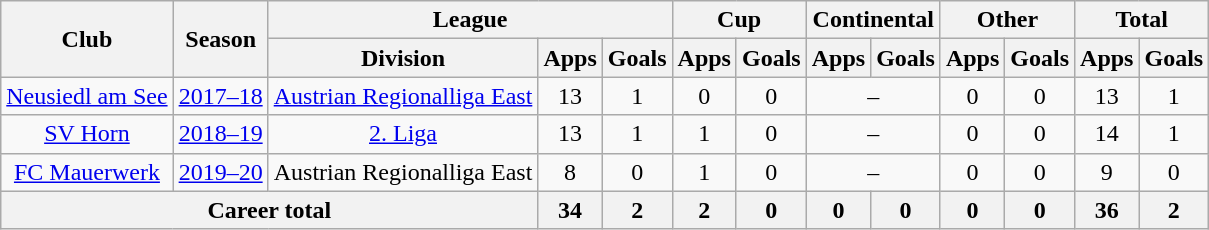<table class="wikitable" style="text-align:center">
<tr>
<th rowspan="2">Club</th>
<th rowspan="2">Season</th>
<th colspan="3">League</th>
<th colspan="2">Cup</th>
<th colspan="2">Continental</th>
<th colspan="2">Other</th>
<th colspan="2">Total</th>
</tr>
<tr>
<th>Division</th>
<th>Apps</th>
<th>Goals</th>
<th>Apps</th>
<th>Goals</th>
<th>Apps</th>
<th>Goals</th>
<th>Apps</th>
<th>Goals</th>
<th>Apps</th>
<th>Goals</th>
</tr>
<tr>
<td><a href='#'>Neusiedl am See</a></td>
<td><a href='#'>2017–18</a></td>
<td><a href='#'>Austrian Regionalliga East</a></td>
<td>13</td>
<td>1</td>
<td>0</td>
<td>0</td>
<td colspan="2">–</td>
<td>0</td>
<td>0</td>
<td>13</td>
<td>1</td>
</tr>
<tr>
<td><a href='#'>SV Horn</a></td>
<td><a href='#'>2018–19</a></td>
<td><a href='#'>2. Liga</a></td>
<td>13</td>
<td>1</td>
<td>1</td>
<td>0</td>
<td colspan="2">–</td>
<td>0</td>
<td>0</td>
<td>14</td>
<td>1</td>
</tr>
<tr>
<td><a href='#'>FC Mauerwerk</a></td>
<td><a href='#'>2019–20</a></td>
<td>Austrian Regionalliga East</td>
<td>8</td>
<td>0</td>
<td>1</td>
<td>0</td>
<td colspan="2">–</td>
<td>0</td>
<td>0</td>
<td>9</td>
<td>0</td>
</tr>
<tr>
<th colspan="3">Career total</th>
<th>34</th>
<th>2</th>
<th>2</th>
<th>0</th>
<th>0</th>
<th>0</th>
<th>0</th>
<th>0</th>
<th>36</th>
<th>2</th>
</tr>
</table>
